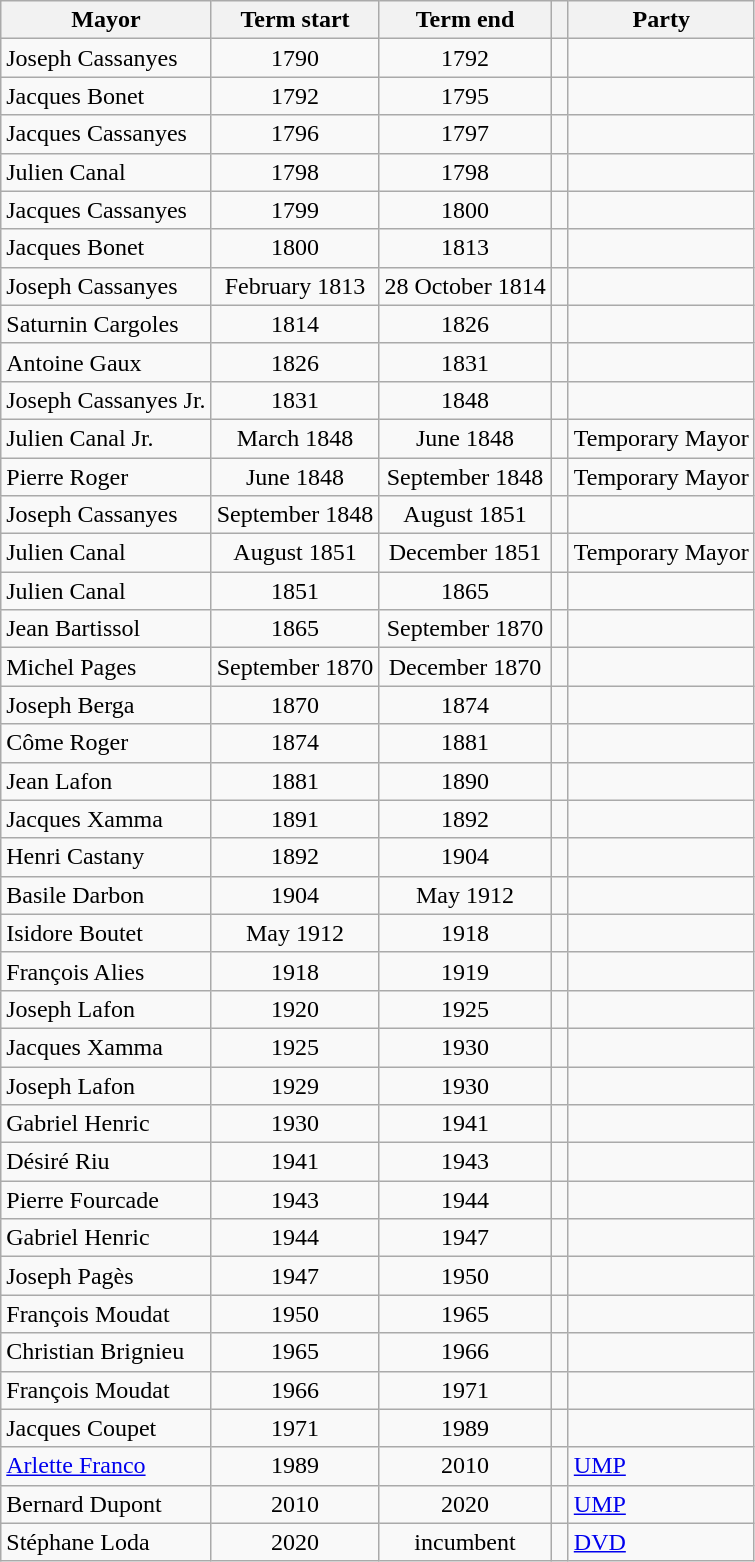<table class="wikitable">
<tr>
<th>Mayor</th>
<th>Term start</th>
<th>Term end</th>
<th class=unsortable> </th>
<th>Party</th>
</tr>
<tr>
<td>Joseph Cassanyes</td>
<td align=center>1790</td>
<td align=center>1792</td>
<td></td>
<td></td>
</tr>
<tr>
<td>Jacques Bonet</td>
<td align=center>1792</td>
<td align=center>1795</td>
<td></td>
<td></td>
</tr>
<tr>
<td>Jacques Cassanyes</td>
<td align=center>1796</td>
<td align=center>1797</td>
<td></td>
<td></td>
</tr>
<tr>
<td>Julien Canal</td>
<td align=center>1798</td>
<td align=center>1798</td>
<td></td>
<td></td>
</tr>
<tr>
<td>Jacques Cassanyes</td>
<td align=center>1799</td>
<td align=center>1800</td>
<td></td>
<td></td>
</tr>
<tr>
<td>Jacques Bonet</td>
<td align=center>1800</td>
<td align=center>1813</td>
<td></td>
<td></td>
</tr>
<tr>
<td>Joseph Cassanyes</td>
<td align=center>February 1813</td>
<td align=center>28 October 1814</td>
<td></td>
<td></td>
</tr>
<tr>
<td>Saturnin Cargoles</td>
<td align=center>1814</td>
<td align=center>1826</td>
<td></td>
<td></td>
</tr>
<tr>
<td>Antoine Gaux</td>
<td align=center>1826</td>
<td align=center>1831</td>
<td></td>
<td></td>
</tr>
<tr>
<td>Joseph Cassanyes Jr.</td>
<td align=center>1831</td>
<td align=center>1848</td>
<td></td>
<td></td>
</tr>
<tr>
<td>Julien Canal Jr.</td>
<td align=center>March 1848</td>
<td align=center>June 1848</td>
<td></td>
<td>Temporary Mayor</td>
</tr>
<tr>
<td>Pierre Roger</td>
<td align=center>June 1848</td>
<td align=center>September 1848</td>
<td></td>
<td>Temporary Mayor</td>
</tr>
<tr>
<td>Joseph Cassanyes</td>
<td align=center>September 1848</td>
<td align=center>August 1851</td>
<td></td>
<td></td>
</tr>
<tr>
<td>Julien Canal</td>
<td align=center>August 1851</td>
<td align=center>December 1851</td>
<td></td>
<td>Temporary Mayor</td>
</tr>
<tr>
<td>Julien Canal</td>
<td align=center>1851</td>
<td align=center>1865</td>
<td></td>
<td></td>
</tr>
<tr>
<td>Jean Bartissol</td>
<td align=center>1865</td>
<td align=center>September 1870</td>
<td></td>
<td></td>
</tr>
<tr>
<td>Michel Pages</td>
<td align=center>September 1870</td>
<td align=center>December 1870</td>
<td></td>
<td></td>
</tr>
<tr>
<td>Joseph Berga</td>
<td align=center>1870</td>
<td align=center>1874</td>
<td></td>
<td></td>
</tr>
<tr>
<td>Côme Roger</td>
<td align=center>1874</td>
<td align=center>1881</td>
<td></td>
<td></td>
</tr>
<tr>
<td>Jean Lafon</td>
<td align=center>1881</td>
<td align=center>1890</td>
<td></td>
<td></td>
</tr>
<tr>
<td>Jacques Xamma</td>
<td align=center>1891</td>
<td align=center>1892</td>
<td></td>
<td></td>
</tr>
<tr>
<td>Henri Castany</td>
<td align=center>1892</td>
<td align=center>1904</td>
<td></td>
<td></td>
</tr>
<tr>
<td>Basile Darbon</td>
<td align=center>1904</td>
<td align=center>May 1912</td>
<td></td>
<td></td>
</tr>
<tr>
<td>Isidore Boutet</td>
<td align=center>May 1912</td>
<td align=center>1918</td>
<td></td>
<td></td>
</tr>
<tr>
<td>François Alies</td>
<td align=center>1918</td>
<td align=center>1919</td>
<td></td>
<td></td>
</tr>
<tr>
<td>Joseph Lafon</td>
<td align=center>1920</td>
<td align=center>1925</td>
<td></td>
<td></td>
</tr>
<tr>
<td>Jacques Xamma</td>
<td align=center>1925</td>
<td align=center>1930</td>
<td></td>
<td></td>
</tr>
<tr>
<td>Joseph Lafon</td>
<td align=center>1929</td>
<td align=center>1930</td>
<td></td>
<td></td>
</tr>
<tr>
<td>Gabriel Henric</td>
<td align=center>1930</td>
<td align=center>1941</td>
<td></td>
<td></td>
</tr>
<tr>
<td>Désiré Riu</td>
<td align=center>1941</td>
<td align=center>1943</td>
<td></td>
<td></td>
</tr>
<tr>
<td>Pierre Fourcade</td>
<td align=center>1943</td>
<td align=center>1944</td>
<td></td>
<td></td>
</tr>
<tr>
<td>Gabriel Henric</td>
<td align=center>1944</td>
<td align=center>1947</td>
<td></td>
<td></td>
</tr>
<tr>
<td>Joseph Pagès</td>
<td align=center>1947</td>
<td align=center>1950</td>
<td></td>
<td></td>
</tr>
<tr>
<td>François Moudat</td>
<td align=center>1950</td>
<td align=center>1965</td>
<td></td>
<td></td>
</tr>
<tr>
<td>Christian Brignieu</td>
<td align=center>1965</td>
<td align=center>1966</td>
<td></td>
<td></td>
</tr>
<tr>
<td>François Moudat</td>
<td align=center>1966</td>
<td align=center>1971</td>
<td></td>
<td></td>
</tr>
<tr>
<td>Jacques Coupet</td>
<td align=center>1971</td>
<td align=center>1989</td>
<td></td>
<td></td>
</tr>
<tr>
<td><a href='#'>Arlette Franco</a></td>
<td align=center>1989</td>
<td align=center>2010</td>
<td bgcolor=></td>
<td><a href='#'>UMP</a></td>
</tr>
<tr>
<td>Bernard Dupont</td>
<td align=center>2010</td>
<td align=center>2020</td>
<td bgcolor=></td>
<td><a href='#'>UMP</a></td>
</tr>
<tr>
<td>Stéphane Loda</td>
<td align=center>2020</td>
<td align=center>incumbent</td>
<td></td>
<td><a href='#'>DVD</a></td>
</tr>
</table>
